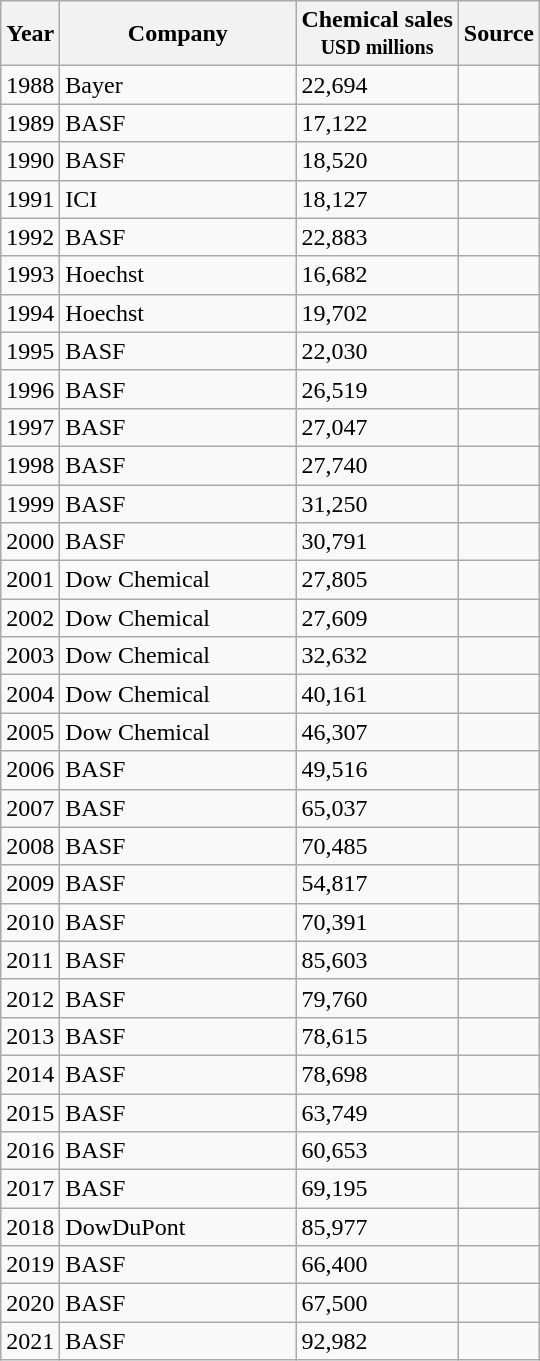<table class="wikitable sortable"  border="1">
<tr>
<th>Year</th>
<th style="width:150px;">Company</th>
<th>Chemical sales<br><small>USD millions</small></th>
<th class="unsortable">Source</th>
</tr>
<tr>
<td>1988</td>
<td>Bayer</td>
<td>22,694</td>
<td></td>
</tr>
<tr>
<td>1989</td>
<td>BASF</td>
<td>17,122</td>
<td></td>
</tr>
<tr>
<td>1990</td>
<td>BASF</td>
<td>18,520</td>
<td></td>
</tr>
<tr>
<td>1991</td>
<td>ICI</td>
<td>18,127</td>
<td></td>
</tr>
<tr>
<td>1992</td>
<td>BASF</td>
<td>22,883</td>
<td></td>
</tr>
<tr>
<td>1993</td>
<td>Hoechst</td>
<td>16,682</td>
<td></td>
</tr>
<tr>
<td>1994</td>
<td>Hoechst</td>
<td>19,702</td>
<td></td>
</tr>
<tr>
<td>1995</td>
<td>BASF</td>
<td>22,030</td>
<td></td>
</tr>
<tr>
<td>1996</td>
<td>BASF</td>
<td>26,519</td>
<td></td>
</tr>
<tr>
<td>1997</td>
<td>BASF</td>
<td>27,047</td>
<td></td>
</tr>
<tr>
<td>1998</td>
<td>BASF</td>
<td>27,740</td>
<td></td>
</tr>
<tr>
<td>1999</td>
<td>BASF</td>
<td>31,250</td>
<td></td>
</tr>
<tr>
<td>2000</td>
<td>BASF</td>
<td>30,791</td>
<td></td>
</tr>
<tr>
<td>2001</td>
<td>Dow Chemical</td>
<td>27,805</td>
<td></td>
</tr>
<tr>
<td>2002</td>
<td>Dow Chemical</td>
<td>27,609</td>
<td></td>
</tr>
<tr>
<td>2003</td>
<td>Dow Chemical</td>
<td>32,632</td>
<td></td>
</tr>
<tr>
<td>2004</td>
<td>Dow Chemical</td>
<td>40,161</td>
<td></td>
</tr>
<tr>
<td>2005</td>
<td>Dow Chemical</td>
<td>46,307</td>
<td></td>
</tr>
<tr>
<td>2006</td>
<td>BASF</td>
<td>49,516</td>
<td></td>
</tr>
<tr>
<td>2007</td>
<td>BASF</td>
<td>65,037</td>
<td></td>
</tr>
<tr>
<td>2008</td>
<td>BASF</td>
<td>70,485</td>
<td></td>
</tr>
<tr>
<td>2009</td>
<td>BASF</td>
<td>54,817</td>
<td></td>
</tr>
<tr>
<td>2010</td>
<td>BASF</td>
<td>70,391</td>
<td></td>
</tr>
<tr>
<td>2011</td>
<td>BASF</td>
<td>85,603</td>
<td></td>
</tr>
<tr>
<td>2012</td>
<td>BASF</td>
<td>79,760</td>
<td></td>
</tr>
<tr>
<td>2013</td>
<td>BASF</td>
<td>78,615</td>
<td></td>
</tr>
<tr>
<td>2014</td>
<td>BASF</td>
<td>78,698</td>
<td></td>
</tr>
<tr>
<td>2015</td>
<td>BASF</td>
<td>63,749</td>
<td></td>
</tr>
<tr>
<td>2016</td>
<td>BASF</td>
<td>60,653</td>
<td></td>
</tr>
<tr>
<td>2017</td>
<td>BASF</td>
<td>69,195</td>
<td></td>
</tr>
<tr>
<td>2018</td>
<td>DowDuPont</td>
<td>85,977</td>
<td></td>
</tr>
<tr>
<td>2019</td>
<td>BASF</td>
<td>66,400</td>
<td></td>
</tr>
<tr>
<td>2020</td>
<td>BASF</td>
<td>67,500</td>
<td></td>
</tr>
<tr>
<td>2021</td>
<td>BASF</td>
<td>92,982</td>
<td></td>
</tr>
</table>
